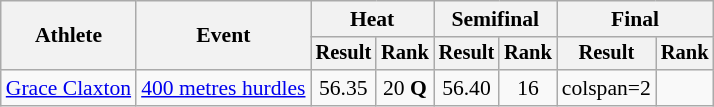<table class=wikitable style=font-size:90%>
<tr>
<th rowspan=2>Athlete</th>
<th rowspan=2>Event</th>
<th colspan=2>Heat</th>
<th colspan=2>Semifinal</th>
<th colspan=2>Final</th>
</tr>
<tr style=font-size:95%>
<th>Result</th>
<th>Rank</th>
<th>Result</th>
<th>Rank</th>
<th>Result</th>
<th>Rank</th>
</tr>
<tr align=center>
<td align=left><a href='#'>Grace Claxton</a></td>
<td align=left><a href='#'>400 metres hurdles</a></td>
<td>56.35</td>
<td>20 <strong>Q</strong></td>
<td>56.40</td>
<td>16</td>
<td>colspan=2 </td>
</tr>
</table>
